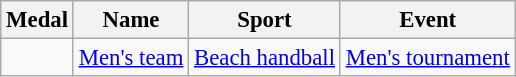<table class="wikitable sortable" style="font-size: 95%;">
<tr>
<th>Medal</th>
<th>Name</th>
<th>Sport</th>
<th>Event</th>
</tr>
<tr>
<td></td>
<td><a href='#'>Men's team</a></td>
<td><a href='#'>Beach handball</a></td>
<td><a href='#'>Men's tournament</a></td>
</tr>
</table>
